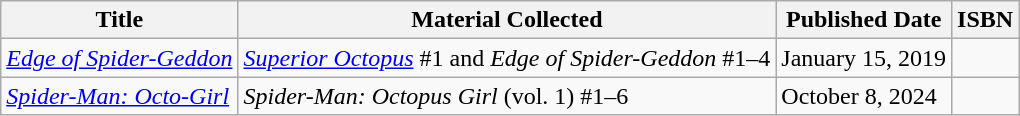<table class="wikitable">
<tr>
<th>Title</th>
<th>Material Collected</th>
<th>Published Date</th>
<th>ISBN</th>
</tr>
<tr>
<td><em><a href='#'>Edge of Spider-Geddon</a></em></td>
<td><em><a href='#'>Superior Octopus</a></em> #1 and <em>Edge of Spider-Geddon</em> #1–4</td>
<td>January 15, 2019</td>
<td></td>
</tr>
<tr>
<td><em><a href='#'>Spider-Man: Octo-Girl</a></em></td>
<td><em>Spider-Man: Octopus Girl</em> (vol. 1) #1–6</td>
<td>October 8, 2024</td>
<td></td>
</tr>
</table>
